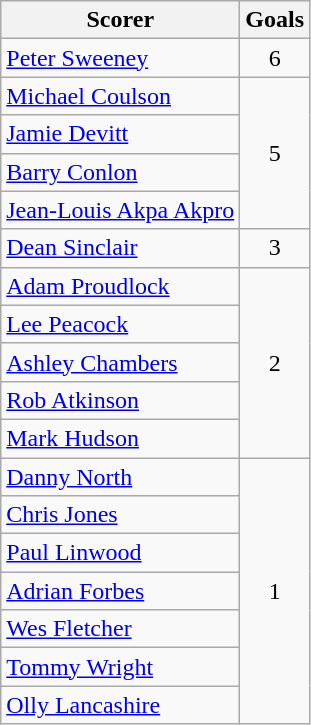<table class="wikitable">
<tr>
<th>Scorer</th>
<th>Goals</th>
</tr>
<tr>
<td> <a href='#'>Peter Sweeney</a></td>
<td align=center>6</td>
</tr>
<tr>
<td> <a href='#'>Michael Coulson</a></td>
<td rowspan="4" style="text-align:center;">5</td>
</tr>
<tr>
<td> <a href='#'>Jamie Devitt</a></td>
</tr>
<tr>
<td> <a href='#'>Barry Conlon</a></td>
</tr>
<tr>
<td> <a href='#'>Jean-Louis Akpa Akpro</a></td>
</tr>
<tr>
<td> <a href='#'>Dean Sinclair</a></td>
<td style="text-align:center;">3</td>
</tr>
<tr>
<td> <a href='#'>Adam Proudlock</a></td>
<td rowspan="5" style="text-align:center;">2</td>
</tr>
<tr>
<td> <a href='#'>Lee Peacock</a></td>
</tr>
<tr>
<td> <a href='#'>Ashley Chambers</a></td>
</tr>
<tr>
<td> <a href='#'>Rob Atkinson</a></td>
</tr>
<tr>
<td> <a href='#'>Mark Hudson</a></td>
</tr>
<tr>
<td> <a href='#'>Danny North</a></td>
<td rowspan="7" style="text-align:center;">1</td>
</tr>
<tr>
<td> <a href='#'>Chris Jones</a></td>
</tr>
<tr>
<td> <a href='#'>Paul Linwood</a></td>
</tr>
<tr>
<td> <a href='#'>Adrian Forbes</a></td>
</tr>
<tr>
<td> <a href='#'>Wes Fletcher</a></td>
</tr>
<tr>
<td> <a href='#'>Tommy Wright</a></td>
</tr>
<tr>
<td> <a href='#'>Olly Lancashire</a></td>
</tr>
</table>
